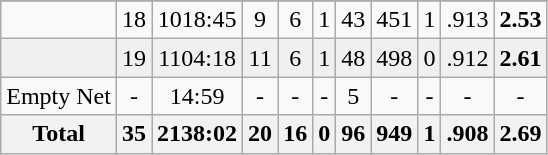<table class="wikitable sortable">
<tr align="center">
</tr>
<tr align="center" bgcolor="">
<td></td>
<td>18</td>
<td>1018:45</td>
<td>9</td>
<td>6</td>
<td>1</td>
<td>43</td>
<td>451</td>
<td>1</td>
<td>.913</td>
<td><strong>2.53</strong></td>
</tr>
<tr align="center" bgcolor="f0f0f0">
<td></td>
<td>19</td>
<td>1104:18</td>
<td>11</td>
<td>6</td>
<td>1</td>
<td>48</td>
<td>498</td>
<td>0</td>
<td>.912</td>
<td><strong>2.61</strong></td>
</tr>
<tr align="center" bgcolor="">
<td>Empty Net</td>
<td>-</td>
<td>14:59</td>
<td>-</td>
<td>-</td>
<td>-</td>
<td>5</td>
<td>-</td>
<td>-</td>
<td>-</td>
<td>-</td>
</tr>
<tr>
<th>Total</th>
<th>35</th>
<th>2138:02</th>
<th>20</th>
<th>16</th>
<th>0</th>
<th>96</th>
<th>949</th>
<th>1</th>
<th>.908</th>
<th>2.69</th>
</tr>
</table>
